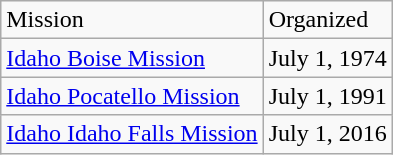<table class="wikitable">
<tr>
<td>Mission</td>
<td>Organized</td>
</tr>
<tr>
<td><a href='#'>Idaho Boise Mission</a></td>
<td>July 1, 1974</td>
</tr>
<tr>
<td><a href='#'>Idaho Pocatello Mission</a></td>
<td>July 1, 1991</td>
</tr>
<tr>
<td><a href='#'>Idaho Idaho Falls Mission</a></td>
<td>July 1, 2016</td>
</tr>
</table>
